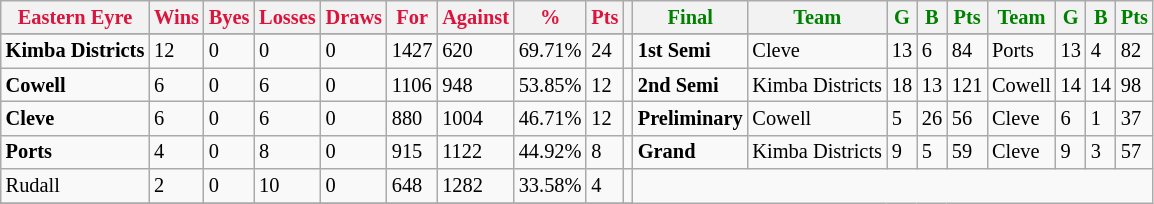<table style="font-size: 85%; text-align: left;" class="wikitable">
<tr>
<th style="color:crimson">Eastern Eyre</th>
<th style="color:crimson">Wins</th>
<th style="color:crimson">Byes</th>
<th style="color:crimson">Losses</th>
<th style="color:crimson">Draws</th>
<th style="color:crimson">For</th>
<th style="color:crimson">Against</th>
<th style="color:crimson">%</th>
<th style="color:crimson">Pts</th>
<th></th>
<th style="color:green">Final</th>
<th style="color:green">Team</th>
<th style="color:green">G</th>
<th style="color:green">B</th>
<th style="color:green">Pts</th>
<th style="color:green">Team</th>
<th style="color:green">G</th>
<th style="color:green">B</th>
<th style="color:green">Pts</th>
</tr>
<tr>
</tr>
<tr>
</tr>
<tr>
<td><strong>	Kimba Districts	</strong></td>
<td>12</td>
<td>0</td>
<td>0</td>
<td>0</td>
<td>1427</td>
<td>620</td>
<td>69.71%</td>
<td>24</td>
<td></td>
<td><strong>1st Semi</strong></td>
<td>Cleve</td>
<td>13</td>
<td>6</td>
<td>84</td>
<td>Ports</td>
<td>13</td>
<td>4</td>
<td>82</td>
</tr>
<tr>
<td><strong>	Cowell	</strong></td>
<td>6</td>
<td>0</td>
<td>6</td>
<td>0</td>
<td>1106</td>
<td>948</td>
<td>53.85%</td>
<td>12</td>
<td></td>
<td><strong>2nd Semi</strong></td>
<td>Kimba Districts</td>
<td>18</td>
<td>13</td>
<td>121</td>
<td>Cowell</td>
<td>14</td>
<td>14</td>
<td>98</td>
</tr>
<tr>
<td><strong>	Cleve	</strong></td>
<td>6</td>
<td>0</td>
<td>6</td>
<td>0</td>
<td>880</td>
<td>1004</td>
<td>46.71%</td>
<td>12</td>
<td></td>
<td><strong>Preliminary</strong></td>
<td>Cowell</td>
<td>5</td>
<td>26</td>
<td>56</td>
<td>Cleve</td>
<td>6</td>
<td>1</td>
<td>37</td>
</tr>
<tr>
<td><strong>	Ports	</strong></td>
<td>4</td>
<td>0</td>
<td>8</td>
<td>0</td>
<td>915</td>
<td>1122</td>
<td>44.92%</td>
<td>8</td>
<td></td>
<td><strong>Grand</strong></td>
<td>Kimba Districts</td>
<td>9</td>
<td>5</td>
<td>59</td>
<td>Cleve</td>
<td>9</td>
<td>3</td>
<td>57</td>
</tr>
<tr>
<td>Rudall</td>
<td>2</td>
<td>0</td>
<td>10</td>
<td>0</td>
<td>648</td>
<td>1282</td>
<td>33.58%</td>
<td>4</td>
<td></td>
</tr>
<tr>
</tr>
</table>
